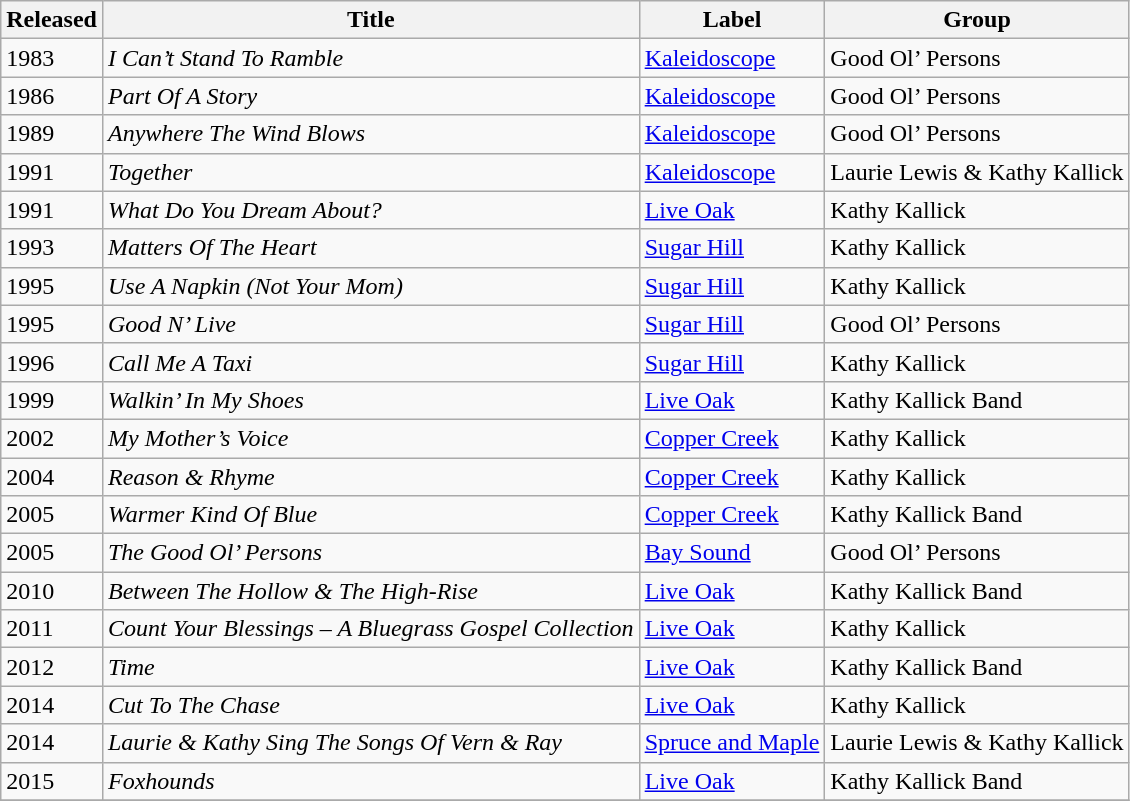<table class="wikitable sortable">
<tr>
<th>Released</th>
<th>Title</th>
<th>Label</th>
<th>Group</th>
</tr>
<tr>
<td>1983</td>
<td><em>I Can’t Stand To Ramble</em></td>
<td><a href='#'>Kaleidoscope</a></td>
<td>Good Ol’ Persons</td>
</tr>
<tr>
<td>1986</td>
<td><em>Part Of A Story</em></td>
<td><a href='#'>Kaleidoscope</a></td>
<td>Good Ol’ Persons</td>
</tr>
<tr>
<td>1989</td>
<td><em>Anywhere The Wind Blows</em></td>
<td><a href='#'>Kaleidoscope</a></td>
<td>Good Ol’ Persons</td>
</tr>
<tr>
<td>1991</td>
<td><em>Together</em></td>
<td><a href='#'>Kaleidoscope</a></td>
<td>Laurie Lewis & Kathy Kallick</td>
</tr>
<tr>
<td>1991</td>
<td><em>What Do You Dream About?</em></td>
<td><a href='#'>Live Oak</a></td>
<td>Kathy Kallick</td>
</tr>
<tr>
<td>1993</td>
<td><em>Matters Of The Heart</em></td>
<td><a href='#'>Sugar Hill</a></td>
<td>Kathy Kallick</td>
</tr>
<tr>
<td>1995</td>
<td><em>Use A Napkin (Not Your Mom)</em></td>
<td><a href='#'>Sugar Hill</a></td>
<td>Kathy Kallick</td>
</tr>
<tr>
<td>1995</td>
<td><em>Good N’ Live</em></td>
<td><a href='#'>Sugar Hill</a></td>
<td>Good Ol’ Persons</td>
</tr>
<tr>
<td>1996</td>
<td><em>Call Me A Taxi</em></td>
<td><a href='#'>Sugar Hill</a></td>
<td>Kathy Kallick</td>
</tr>
<tr>
<td>1999</td>
<td><em>Walkin’ In My Shoes</em></td>
<td><a href='#'>Live Oak</a></td>
<td>Kathy Kallick Band</td>
</tr>
<tr>
<td>2002</td>
<td><em>My Mother’s Voice</em></td>
<td><a href='#'>Copper Creek</a></td>
<td>Kathy Kallick</td>
</tr>
<tr>
<td>2004</td>
<td><em>Reason & Rhyme</em></td>
<td><a href='#'>Copper Creek</a></td>
<td>Kathy Kallick</td>
</tr>
<tr>
<td>2005</td>
<td><em>Warmer Kind Of Blue</em></td>
<td><a href='#'>Copper Creek</a></td>
<td>Kathy Kallick Band</td>
</tr>
<tr>
<td>2005</td>
<td><em>The Good Ol’ Persons</em></td>
<td><a href='#'>Bay Sound</a></td>
<td>Good Ol’ Persons</td>
</tr>
<tr>
<td>2010</td>
<td><em>Between The Hollow & The High-Rise</em></td>
<td><a href='#'>Live Oak</a></td>
<td>Kathy Kallick Band</td>
</tr>
<tr>
<td>2011</td>
<td><em>Count Your Blessings – A Bluegrass Gospel Collection</em></td>
<td><a href='#'>Live Oak</a></td>
<td>Kathy Kallick</td>
</tr>
<tr>
<td>2012</td>
<td><em>Time</em></td>
<td><a href='#'>Live Oak</a></td>
<td>Kathy Kallick Band</td>
</tr>
<tr>
<td>2014</td>
<td><em>Cut To The Chase</em></td>
<td><a href='#'>Live Oak</a></td>
<td>Kathy Kallick</td>
</tr>
<tr>
<td>2014</td>
<td><em>Laurie & Kathy Sing The Songs Of Vern & Ray</em></td>
<td><a href='#'>Spruce and Maple</a></td>
<td>Laurie Lewis & Kathy Kallick</td>
</tr>
<tr>
<td>2015</td>
<td><em>Foxhounds</em></td>
<td><a href='#'>Live Oak</a></td>
<td>Kathy Kallick Band</td>
</tr>
<tr>
</tr>
</table>
